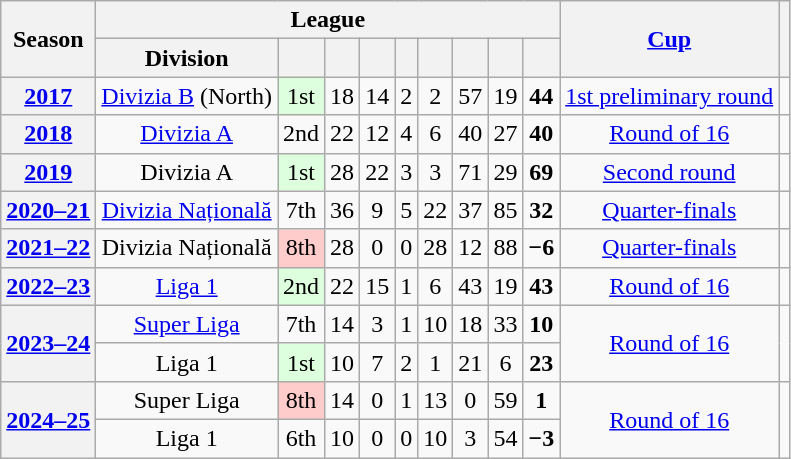<table class="wikitable plainrowheaders" style="text-align: center;">
<tr>
<th rowspan=2 scope=col>Season</th>
<th colspan=9>League</th>
<th rowspan=2 scope=col><a href='#'>Cup</a></th>
<th rowspan=2 scope=col></th>
</tr>
<tr>
<th scope=col>Division</th>
<th scope=col></th>
<th scope=col></th>
<th scope=col></th>
<th scope=col></th>
<th scope=col></th>
<th scope=col></th>
<th scope=col></th>
<th scope=col></th>
</tr>
<tr>
<th scope="row"><a href='#'>2017</a></th>
<td><a href='#'>Divizia B</a> (North)</td>
<td bgcolor="#ddffdd"> 1st</td>
<td>18</td>
<td>14</td>
<td>2</td>
<td>2</td>
<td>57</td>
<td>19</td>
<td><strong>44</strong></td>
<td><a href='#'>1st preliminary round</a></td>
<td></td>
</tr>
<tr>
<th scope="row"><a href='#'>2018</a></th>
<td><a href='#'>Divizia A</a></td>
<td>2nd</td>
<td>22</td>
<td>12</td>
<td>4</td>
<td>6</td>
<td>40</td>
<td>27</td>
<td><strong>40</strong></td>
<td><a href='#'>Round of 16</a></td>
<td></td>
</tr>
<tr>
<th scope="row"><a href='#'>2019</a></th>
<td>Divizia A</td>
<td bgcolor="#ddffdd"> 1st</td>
<td>28</td>
<td>22</td>
<td>3</td>
<td>3</td>
<td>71</td>
<td>29</td>
<td><strong>69</strong></td>
<td><a href='#'>Second round</a></td>
<td></td>
</tr>
<tr>
<th scope="row"><a href='#'>2020–21</a></th>
<td><a href='#'>Divizia Națională</a></td>
<td>7th</td>
<td>36</td>
<td>9</td>
<td>5</td>
<td>22</td>
<td>37</td>
<td>85</td>
<td><strong>32</strong></td>
<td><a href='#'>Quarter-finals</a></td>
<td></td>
</tr>
<tr>
<th scope="row"><a href='#'>2021–22</a></th>
<td>Divizia Națională</td>
<td bgcolor="#FFCCCC"> 8th</td>
<td>28</td>
<td>0</td>
<td>0</td>
<td>28</td>
<td>12</td>
<td>88</td>
<td><strong>−6</strong></td>
<td><a href='#'>Quarter-finals</a></td>
<td></td>
</tr>
<tr>
<th scope="row"><a href='#'>2022–23</a></th>
<td><a href='#'>Liga 1</a></td>
<td bgcolor="#ddffdd"> 2nd</td>
<td>22</td>
<td>15</td>
<td>1</td>
<td>6</td>
<td>43</td>
<td>19</td>
<td><strong>43</strong></td>
<td><a href='#'>Round of 16</a></td>
<td></td>
</tr>
<tr>
<th rowspan="2" scope="row"><a href='#'>2023–24</a></th>
<td><a href='#'>Super Liga</a></td>
<td>7th</td>
<td>14</td>
<td>3</td>
<td>1</td>
<td>10</td>
<td>18</td>
<td>33</td>
<td><strong>10</strong></td>
<td rowspan="2"><a href='#'>Round of 16</a></td>
<td rowspan="2"></td>
</tr>
<tr>
<td>Liga 1</td>
<td bgcolor="#ddffdd"> 1st</td>
<td>10</td>
<td>7</td>
<td>2</td>
<td>1</td>
<td>21</td>
<td>6</td>
<td><strong>23</strong></td>
</tr>
<tr>
<th rowspan="2" scope="row"><a href='#'>2024–25</a></th>
<td>Super Liga</td>
<td bgcolor="#FFCCCC"> 8th</td>
<td>14</td>
<td>0</td>
<td>1</td>
<td>13</td>
<td>0</td>
<td>59</td>
<td><strong>1</strong></td>
<td rowspan="2"><a href='#'>Round of 16</a></td>
<td rowspan="2"></td>
</tr>
<tr>
<td>Liga 1</td>
<td>6th</td>
<td>10</td>
<td>0</td>
<td>0</td>
<td>10</td>
<td>3</td>
<td>54</td>
<td><strong>−3</strong></td>
</tr>
</table>
